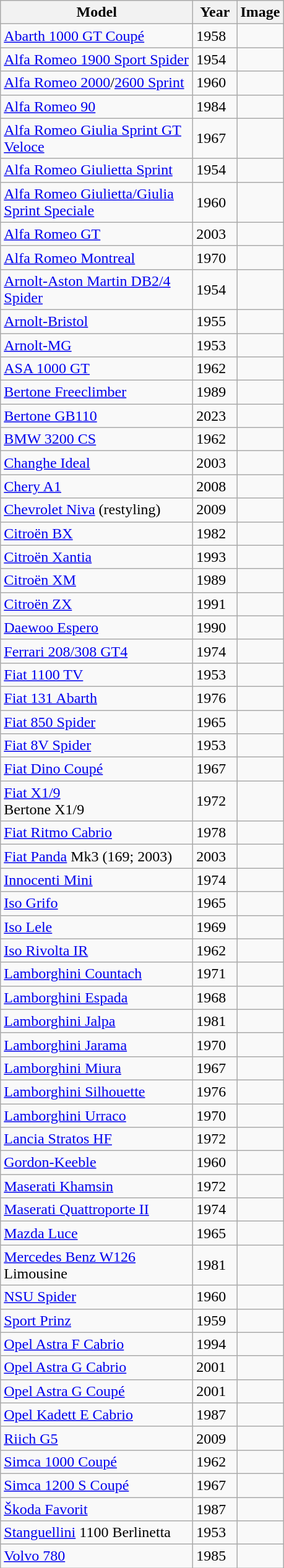<table class="wikitable sortable">
<tr>
<th width=200px>Model</th>
<th width=40px>Year</th>
<th>Image</th>
</tr>
<tr>
<td><a href='#'>Abarth 1000 GT Coupé</a></td>
<td>1958</td>
<td></td>
</tr>
<tr>
<td><a href='#'>Alfa Romeo 1900 Sport Spider</a></td>
<td>1954</td>
<td></td>
</tr>
<tr>
<td><a href='#'>Alfa Romeo 2000</a>/<a href='#'>2600 Sprint</a></td>
<td>1960</td>
<td></td>
</tr>
<tr>
<td><a href='#'>Alfa Romeo 90</a></td>
<td>1984</td>
<td></td>
</tr>
<tr>
<td><a href='#'>Alfa Romeo Giulia Sprint GT Veloce</a></td>
<td>1967</td>
<td></td>
</tr>
<tr>
<td><a href='#'>Alfa Romeo Giulietta Sprint</a></td>
<td>1954</td>
<td></td>
</tr>
<tr>
<td><a href='#'>Alfa Romeo Giulietta/Giulia Sprint Speciale</a></td>
<td>1960</td>
<td></td>
</tr>
<tr>
<td><a href='#'>Alfa Romeo GT</a></td>
<td>2003</td>
<td></td>
</tr>
<tr>
<td><a href='#'>Alfa Romeo Montreal</a></td>
<td>1970</td>
<td></td>
</tr>
<tr>
<td><a href='#'>Arnolt-Aston Martin DB2/4 Spider</a></td>
<td>1954</td>
<td></td>
</tr>
<tr>
<td><a href='#'>Arnolt-Bristol</a></td>
<td>1955</td>
<td></td>
</tr>
<tr>
<td><a href='#'>Arnolt-MG</a></td>
<td>1953</td>
<td></td>
</tr>
<tr>
<td><a href='#'>ASA 1000 GT</a></td>
<td>1962</td>
<td></td>
</tr>
<tr>
<td><a href='#'>Bertone Freeclimber</a></td>
<td>1989</td>
<td></td>
</tr>
<tr>
<td><a href='#'>Bertone GB110</a></td>
<td>2023</td>
<td></td>
</tr>
<tr>
<td><a href='#'>BMW 3200 CS</a></td>
<td>1962</td>
<td></td>
</tr>
<tr>
<td><a href='#'>Changhe Ideal</a></td>
<td>2003</td>
<td></td>
</tr>
<tr>
<td><a href='#'>Chery A1</a></td>
<td>2008</td>
<td></td>
</tr>
<tr>
<td><a href='#'>Chevrolet Niva</a> (restyling)</td>
<td>2009</td>
<td></td>
</tr>
<tr>
<td><a href='#'>Citroën BX</a></td>
<td>1982</td>
<td></td>
</tr>
<tr>
<td><a href='#'>Citroën Xantia</a></td>
<td>1993</td>
<td></td>
</tr>
<tr>
<td><a href='#'>Citroën XM</a></td>
<td>1989</td>
<td></td>
</tr>
<tr>
<td><a href='#'>Citroën ZX</a></td>
<td>1991</td>
<td></td>
</tr>
<tr>
<td><a href='#'>Daewoo Espero</a></td>
<td>1990</td>
<td></td>
</tr>
<tr>
<td><a href='#'>Ferrari 208/308 GT4</a></td>
<td>1974</td>
<td></td>
</tr>
<tr>
<td><a href='#'>Fiat 1100 TV</a></td>
<td>1953</td>
<td></td>
</tr>
<tr>
<td><a href='#'>Fiat 131 Abarth</a></td>
<td>1976</td>
<td></td>
</tr>
<tr>
<td><a href='#'>Fiat 850 Spider</a></td>
<td>1965</td>
<td></td>
</tr>
<tr>
<td><a href='#'>Fiat 8V Spider</a></td>
<td>1953</td>
<td></td>
</tr>
<tr>
<td><a href='#'>Fiat Dino Coupé</a></td>
<td>1967</td>
<td></td>
</tr>
<tr>
<td><a href='#'>Fiat X1/9</a> <br> Bertone X1/9</td>
<td>1972</td>
<td></td>
</tr>
<tr>
<td><a href='#'>Fiat Ritmo Cabrio</a></td>
<td>1978</td>
<td></td>
</tr>
<tr>
<td><a href='#'>Fiat Panda</a> Mk3 (169; 2003)</td>
<td>2003</td>
<td></td>
</tr>
<tr>
<td><a href='#'>Innocenti Mini</a></td>
<td>1974</td>
<td></td>
</tr>
<tr>
<td><a href='#'>Iso Grifo</a></td>
<td>1965</td>
<td></td>
</tr>
<tr>
<td><a href='#'>Iso Lele</a></td>
<td>1969</td>
<td></td>
</tr>
<tr>
<td><a href='#'>Iso Rivolta IR</a></td>
<td>1962</td>
<td></td>
</tr>
<tr>
<td><a href='#'>Lamborghini Countach</a></td>
<td>1971</td>
<td></td>
</tr>
<tr>
<td><a href='#'>Lamborghini Espada</a></td>
<td>1968</td>
<td></td>
</tr>
<tr>
<td><a href='#'>Lamborghini Jalpa</a></td>
<td>1981</td>
<td></td>
</tr>
<tr>
<td><a href='#'>Lamborghini Jarama</a></td>
<td>1970</td>
<td></td>
</tr>
<tr>
<td><a href='#'>Lamborghini Miura</a></td>
<td>1967</td>
<td></td>
</tr>
<tr>
<td><a href='#'>Lamborghini Silhouette</a></td>
<td>1976</td>
<td></td>
</tr>
<tr>
<td><a href='#'>Lamborghini Urraco</a></td>
<td>1970</td>
<td></td>
</tr>
<tr>
<td><a href='#'>Lancia Stratos HF</a></td>
<td>1972</td>
<td></td>
</tr>
<tr>
<td><a href='#'>Gordon-Keeble</a></td>
<td>1960</td>
<td></td>
</tr>
<tr>
<td><a href='#'>Maserati Khamsin</a></td>
<td>1972</td>
<td></td>
</tr>
<tr>
<td><a href='#'>Maserati Quattroporte II</a></td>
<td>1974</td>
<td></td>
</tr>
<tr>
<td><a href='#'>Mazda Luce</a></td>
<td>1965</td>
<td></td>
</tr>
<tr>
<td><a href='#'>Mercedes Benz W126</a> Limousine</td>
<td>1981</td>
<td></td>
</tr>
<tr>
<td><a href='#'>NSU Spider</a></td>
<td>1960</td>
<td></td>
</tr>
<tr>
<td><a href='#'>Sport Prinz</a></td>
<td>1959</td>
<td></td>
</tr>
<tr>
<td><a href='#'>Opel Astra F Cabrio</a></td>
<td>1994</td>
<td></td>
</tr>
<tr>
<td><a href='#'>Opel Astra G Cabrio</a></td>
<td>2001</td>
<td></td>
</tr>
<tr>
<td><a href='#'>Opel Astra G Coupé</a></td>
<td>2001</td>
<td></td>
</tr>
<tr>
<td><a href='#'>Opel Kadett E Cabrio</a></td>
<td>1987</td>
<td></td>
</tr>
<tr>
<td><a href='#'>Riich G5</a></td>
<td>2009</td>
<td></td>
</tr>
<tr>
<td><a href='#'>Simca 1000 Coupé</a></td>
<td>1962</td>
<td></td>
</tr>
<tr>
<td><a href='#'>Simca 1200 S Coupé</a></td>
<td>1967</td>
<td></td>
</tr>
<tr>
<td><a href='#'>Škoda Favorit</a></td>
<td>1987</td>
<td></td>
</tr>
<tr>
<td><a href='#'>Stanguellini</a> 1100 Berlinetta</td>
<td>1953</td>
<td></td>
</tr>
<tr>
<td><a href='#'>Volvo 780</a></td>
<td>1985</td>
<td></td>
</tr>
</table>
